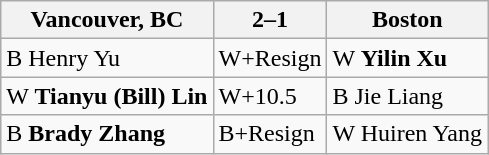<table class="wikitable">
<tr>
<th>Vancouver, BC</th>
<th>2–1</th>
<th>Boston</th>
</tr>
<tr>
<td>B Henry Yu</td>
<td>W+Resign</td>
<td>W <strong>Yilin Xu</strong></td>
</tr>
<tr>
<td>W <strong>Tianyu (Bill) Lin</strong></td>
<td>W+10.5</td>
<td>B Jie Liang</td>
</tr>
<tr>
<td>B <strong>Brady Zhang</strong></td>
<td>B+Resign</td>
<td>W Huiren Yang</td>
</tr>
</table>
